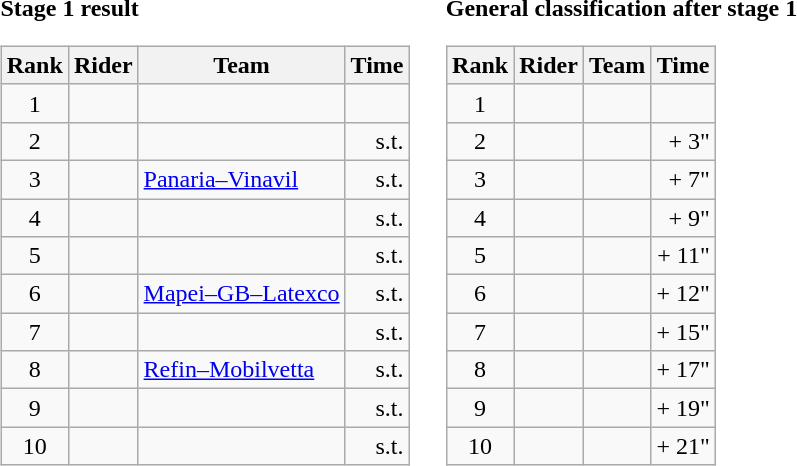<table>
<tr>
<td><strong>Stage 1 result</strong><br><table class="wikitable">
<tr>
<th scope="col">Rank</th>
<th scope="col">Rider</th>
<th scope="col">Team</th>
<th scope="col">Time</th>
</tr>
<tr>
<td style="text-align:center;">1</td>
<td></td>
<td></td>
<td style="text-align:right;"></td>
</tr>
<tr>
<td style="text-align:center;">2</td>
<td></td>
<td></td>
<td style="text-align:right;">s.t.</td>
</tr>
<tr>
<td style="text-align:center;">3</td>
<td></td>
<td><a href='#'>Panaria–Vinavil</a></td>
<td style="text-align:right;">s.t.</td>
</tr>
<tr>
<td style="text-align:center;">4</td>
<td></td>
<td></td>
<td style="text-align:right;">s.t.</td>
</tr>
<tr>
<td style="text-align:center;">5</td>
<td></td>
<td></td>
<td style="text-align:right;">s.t.</td>
</tr>
<tr>
<td style="text-align:center;">6</td>
<td></td>
<td><a href='#'>Mapei–GB–Latexco</a></td>
<td style="text-align:right;">s.t.</td>
</tr>
<tr>
<td style="text-align:center;">7</td>
<td></td>
<td></td>
<td style="text-align:right;">s.t.</td>
</tr>
<tr>
<td style="text-align:center;">8</td>
<td></td>
<td><a href='#'>Refin–Mobilvetta</a></td>
<td style="text-align:right;">s.t.</td>
</tr>
<tr>
<td style="text-align:center;">9</td>
<td></td>
<td></td>
<td style="text-align:right;">s.t.</td>
</tr>
<tr>
<td style="text-align:center;">10</td>
<td></td>
<td></td>
<td style="text-align:right;">s.t.</td>
</tr>
</table>
</td>
<td></td>
<td><strong>General classification after stage 1</strong><br><table class="wikitable">
<tr>
<th scope="col">Rank</th>
<th scope="col">Rider</th>
<th scope="col">Team</th>
<th scope="col">Time</th>
</tr>
<tr>
<td style="text-align:center;">1</td>
<td> </td>
<td></td>
<td style="text-align:right;"></td>
</tr>
<tr>
<td style="text-align:center;">2</td>
<td></td>
<td></td>
<td style="text-align:right;">+ 3"</td>
</tr>
<tr>
<td style="text-align:center;">3</td>
<td></td>
<td></td>
<td style="text-align:right;">+ 7"</td>
</tr>
<tr>
<td style="text-align:center;">4</td>
<td></td>
<td></td>
<td style="text-align:right;">+ 9"</td>
</tr>
<tr>
<td style="text-align:center;">5</td>
<td></td>
<td></td>
<td style="text-align:right;">+ 11"</td>
</tr>
<tr>
<td style="text-align:center;">6</td>
<td></td>
<td></td>
<td style="text-align:right;">+ 12"</td>
</tr>
<tr>
<td style="text-align:center;">7</td>
<td></td>
<td></td>
<td style="text-align:right;">+ 15"</td>
</tr>
<tr>
<td style="text-align:center;">8</td>
<td></td>
<td></td>
<td style="text-align:right;">+ 17"</td>
</tr>
<tr>
<td style="text-align:center;">9</td>
<td></td>
<td></td>
<td style="text-align:right;">+ 19"</td>
</tr>
<tr>
<td style="text-align:center;">10</td>
<td></td>
<td></td>
<td style="text-align:right;">+ 21"</td>
</tr>
</table>
</td>
</tr>
</table>
